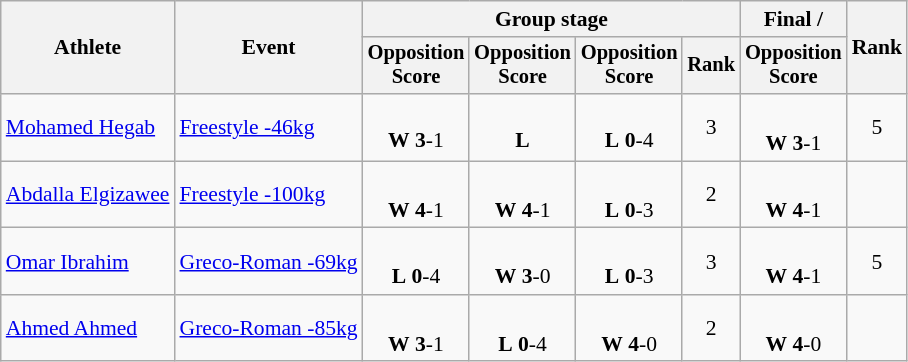<table class="wikitable" style="font-size:90%">
<tr>
<th rowspan=2>Athlete</th>
<th rowspan=2>Event</th>
<th colspan=4>Group stage</th>
<th>Final / </th>
<th rowspan=2>Rank</th>
</tr>
<tr style="font-size:95%">
<th>Opposition<br>Score</th>
<th>Opposition<br>Score</th>
<th>Opposition<br>Score</th>
<th>Rank</th>
<th>Opposition<br>Score</th>
</tr>
<tr align=center>
<td align=left><a href='#'>Mohamed Hegab</a></td>
<td align=left><a href='#'>Freestyle -46kg</a></td>
<td><br><strong>W</strong> <strong>3</strong>-1</td>
<td><br><strong>L</strong></td>
<td><br><strong>L</strong> <strong>0</strong>-4</td>
<td>3 </td>
<td><br><strong>W</strong> <strong>3</strong>-1 <sup></sup></td>
<td>5</td>
</tr>
<tr align=center>
<td align=left><a href='#'>Abdalla Elgizawee</a></td>
<td align=left><a href='#'>Freestyle -100kg</a></td>
<td><br><strong>W</strong> <strong>4</strong>-1  <sup></sup></td>
<td><br><strong>W</strong> <strong>4</strong>-1 <sup></sup></td>
<td><br><strong>L</strong> <strong>0</strong>-3 <sup></sup></td>
<td>2 </td>
<td><br><strong>W</strong> <strong>4</strong>-1 <sup></sup></td>
<td></td>
</tr>
<tr align=center>
<td align=left><a href='#'>Omar Ibrahim</a></td>
<td align=left><a href='#'>Greco-Roman -69kg</a></td>
<td><br><strong>L</strong> <strong>0</strong>-4 <sup></sup></td>
<td><br><strong>W</strong> <strong>3</strong>-0 <sup></sup></td>
<td><br><strong>L</strong> <strong>0</strong>-3 <sup></sup></td>
<td>3 </td>
<td><br><strong>W</strong> <strong>4</strong>-1 <sup></sup></td>
<td>5</td>
</tr>
<tr align=center>
<td align=left><a href='#'>Ahmed Ahmed</a></td>
<td align=left><a href='#'>Greco-Roman -85kg</a></td>
<td><br><strong>W</strong> <strong>3</strong>-1 <sup></sup></td>
<td><br><strong>L</strong> <strong>0</strong>-4 <sup></sup></td>
<td><br><strong>W</strong> <strong>4</strong>-0 <sup></sup></td>
<td>2 </td>
<td><br><strong>W</strong> <strong>4</strong>-0 <sup></sup></td>
<td></td>
</tr>
</table>
